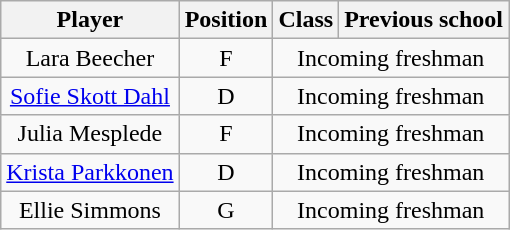<table class="wikitable">
<tr>
<th>Player</th>
<th>Position</th>
<th>Class</th>
<th>Previous school</th>
</tr>
<tr style="text-align:center;" bgcolor="">
<td>Lara Beecher</td>
<td>F</td>
<td colspan="2">Incoming freshman</td>
</tr>
<tr style="text-align:center;" bgcolor="">
<td><a href='#'>Sofie Skott Dahl</a></td>
<td>D</td>
<td colspan="2">Incoming freshman</td>
</tr>
<tr style="text-align:center;" bgcolor="">
<td>Julia Mesplede</td>
<td>F</td>
<td colspan="2">Incoming freshman</td>
</tr>
<tr style="text-align:center;" bgcolor="">
<td><a href='#'>Krista Parkkonen</a></td>
<td>D</td>
<td colspan="2">Incoming freshman</td>
</tr>
<tr style="text-align:center;" bgcolor="">
<td>Ellie Simmons</td>
<td>G</td>
<td colspan="2">Incoming freshman</td>
</tr>
</table>
